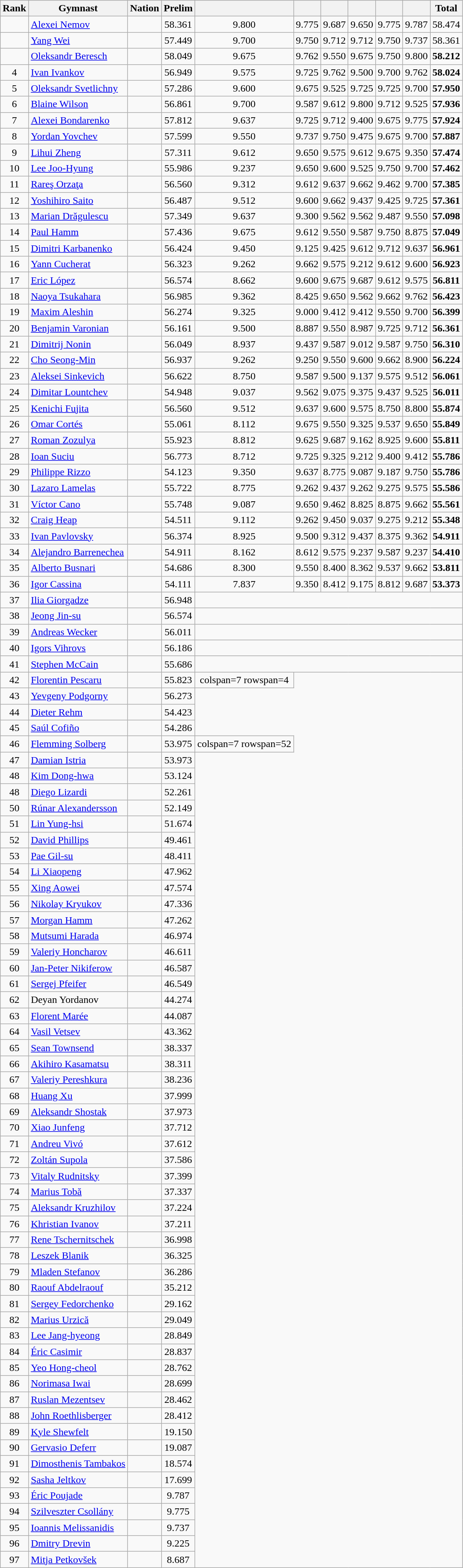<table class="wikitable sortable" style="text-align:center;">
<tr>
<th>Rank</th>
<th>Gymnast</th>
<th>Nation</th>
<th>Prelim</th>
<th></th>
<th></th>
<th></th>
<th></th>
<th></th>
<th></th>
<th>Total</th>
</tr>
<tr>
<td></td>
<td align=left><a href='#'>Alexei Nemov</a></td>
<td align=left></td>
<td>58.361</td>
<td>9.800</td>
<td>9.775</td>
<td>9.687</td>
<td>9.650</td>
<td>9.775</td>
<td>9.787</td>
<td>58.474</td>
</tr>
<tr>
<td></td>
<td align=left><a href='#'>Yang Wei</a></td>
<td align=left></td>
<td>57.449</td>
<td>9.700</td>
<td>9.750</td>
<td>9.712</td>
<td>9.712</td>
<td>9.750</td>
<td>9.737</td>
<td>58.361</td>
</tr>
<tr>
<td></td>
<td align=left><a href='#'>Oleksandr Beresch</a></td>
<td align=left></td>
<td>58.049</td>
<td>9.675</td>
<td>9.762</td>
<td>9.550</td>
<td>9.675</td>
<td>9.750</td>
<td>9.800</td>
<td><strong>58.212</strong></td>
</tr>
<tr>
<td>4</td>
<td align=left><a href='#'>Ivan Ivankov</a></td>
<td align=left></td>
<td>56.949</td>
<td>9.575</td>
<td>9.725</td>
<td>9.762</td>
<td>9.500</td>
<td>9.700</td>
<td>9.762</td>
<td><strong>58.024</strong></td>
</tr>
<tr>
<td>5</td>
<td align=left><a href='#'>Oleksandr Svetlichny</a></td>
<td align=left></td>
<td>57.286</td>
<td>9.600</td>
<td>9.675</td>
<td>9.525</td>
<td>9.725</td>
<td>9.725</td>
<td>9.700</td>
<td><strong>57.950</strong></td>
</tr>
<tr>
<td>6</td>
<td align=left><a href='#'>Blaine Wilson</a></td>
<td align=left></td>
<td>56.861</td>
<td>9.700</td>
<td>9.587</td>
<td>9.612</td>
<td>9.800</td>
<td>9.712</td>
<td>9.525</td>
<td><strong>57.936</strong></td>
</tr>
<tr>
<td>7</td>
<td align=left><a href='#'>Alexei Bondarenko</a></td>
<td align=left></td>
<td>57.812</td>
<td>9.637</td>
<td>9.725</td>
<td>9.712</td>
<td>9.400</td>
<td>9.675</td>
<td>9.775</td>
<td><strong>57.924</strong></td>
</tr>
<tr>
<td>8</td>
<td align=left><a href='#'>Yordan Yovchev</a></td>
<td align=left></td>
<td>57.599</td>
<td>9.550</td>
<td>9.737</td>
<td>9.750</td>
<td>9.475</td>
<td>9.675</td>
<td>9.700</td>
<td><strong>57.887</strong></td>
</tr>
<tr>
<td>9</td>
<td align=left><a href='#'>Lihui Zheng</a></td>
<td align=left></td>
<td>57.311</td>
<td>9.612</td>
<td>9.650</td>
<td>9.575</td>
<td>9.612</td>
<td>9.675</td>
<td>9.350</td>
<td><strong>57.474</strong></td>
</tr>
<tr>
<td>10</td>
<td align=left><a href='#'>Lee Joo-Hyung</a></td>
<td align=left></td>
<td>55.986</td>
<td>9.237</td>
<td>9.650</td>
<td>9.600</td>
<td>9.525</td>
<td>9.750</td>
<td>9.700</td>
<td><strong>57.462</strong></td>
</tr>
<tr>
<td>11</td>
<td align=left><a href='#'>Rareş Orzaţa</a></td>
<td align=left></td>
<td>56.560</td>
<td>9.312</td>
<td>9.612</td>
<td>9.637</td>
<td>9.662</td>
<td>9.462</td>
<td>9.700</td>
<td><strong>57.385</strong></td>
</tr>
<tr>
<td>12</td>
<td align=left><a href='#'>Yoshihiro Saito</a></td>
<td align=left></td>
<td>56.487</td>
<td>9.512</td>
<td>9.600</td>
<td>9.662</td>
<td>9.437</td>
<td>9.425</td>
<td>9.725</td>
<td><strong>57.361</strong></td>
</tr>
<tr>
<td>13</td>
<td align=left><a href='#'>Marian Drăgulescu</a></td>
<td align=left></td>
<td>57.349</td>
<td>9.637</td>
<td>9.300</td>
<td>9.562</td>
<td>9.562</td>
<td>9.487</td>
<td>9.550</td>
<td><strong>57.098</strong></td>
</tr>
<tr>
<td>14</td>
<td align=left><a href='#'>Paul Hamm</a></td>
<td align=left></td>
<td>57.436</td>
<td>9.675</td>
<td>9.612</td>
<td>9.550</td>
<td>9.587</td>
<td>9.750</td>
<td>8.875</td>
<td><strong>57.049</strong></td>
</tr>
<tr>
<td>15</td>
<td align=left><a href='#'>Dimitri Karbanenko</a></td>
<td align=left></td>
<td>56.424</td>
<td>9.450</td>
<td>9.125</td>
<td>9.425</td>
<td>9.612</td>
<td>9.712</td>
<td>9.637</td>
<td><strong>56.961</strong></td>
</tr>
<tr>
<td>16</td>
<td align=left><a href='#'>Yann Cucherat</a></td>
<td align=left></td>
<td>56.323</td>
<td>9.262</td>
<td>9.662</td>
<td>9.575</td>
<td>9.212</td>
<td>9.612</td>
<td>9.600</td>
<td><strong>56.923</strong></td>
</tr>
<tr>
<td>17</td>
<td align=left><a href='#'>Eric López</a></td>
<td align=left></td>
<td>56.574</td>
<td>8.662</td>
<td>9.600</td>
<td>9.675</td>
<td>9.687</td>
<td>9.612</td>
<td>9.575</td>
<td><strong>56.811</strong></td>
</tr>
<tr>
<td>18</td>
<td align=left><a href='#'>Naoya Tsukahara</a></td>
<td align=left></td>
<td>56.985</td>
<td>9.362</td>
<td>8.425</td>
<td>9.650</td>
<td>9.562</td>
<td>9.662</td>
<td>9.762</td>
<td><strong>56.423</strong></td>
</tr>
<tr>
<td>19</td>
<td align=left><a href='#'>Maxim Aleshin</a></td>
<td align=left></td>
<td>56.274</td>
<td>9.325</td>
<td>9.000</td>
<td>9.412</td>
<td>9.412</td>
<td>9.550</td>
<td>9.700</td>
<td><strong>56.399</strong></td>
</tr>
<tr>
<td>20</td>
<td align=left><a href='#'>Benjamin Varonian</a></td>
<td align=left></td>
<td>56.161</td>
<td>9.500</td>
<td>8.887</td>
<td>9.550</td>
<td>8.987</td>
<td>9.725</td>
<td>9.712</td>
<td><strong>56.361</strong></td>
</tr>
<tr>
<td>21</td>
<td align=left><a href='#'>Dimitrij Nonin</a></td>
<td align=left></td>
<td>56.049</td>
<td>8.937</td>
<td>9.437</td>
<td>9.587</td>
<td>9.012</td>
<td>9.587</td>
<td>9.750</td>
<td><strong>56.310</strong></td>
</tr>
<tr>
<td>22</td>
<td align=left><a href='#'>Cho Seong-Min</a></td>
<td align=left></td>
<td>56.937</td>
<td>9.262</td>
<td>9.250</td>
<td>9.550</td>
<td>9.600</td>
<td>9.662</td>
<td>8.900</td>
<td><strong>56.224</strong></td>
</tr>
<tr>
<td>23</td>
<td align=left><a href='#'>Aleksei Sinkevich</a></td>
<td align=left></td>
<td>56.622</td>
<td>8.750</td>
<td>9.587</td>
<td>9.500</td>
<td>9.137</td>
<td>9.575</td>
<td>9.512</td>
<td><strong>56.061</strong></td>
</tr>
<tr>
<td>24</td>
<td align=left><a href='#'>Dimitar Lountchev</a></td>
<td align=left></td>
<td>54.948</td>
<td>9.037</td>
<td>9.562</td>
<td>9.075</td>
<td>9.375</td>
<td>9.437</td>
<td>9.525</td>
<td><strong>56.011</strong></td>
</tr>
<tr>
<td>25</td>
<td align=left><a href='#'>Kenichi Fujita</a></td>
<td align=left></td>
<td>56.560</td>
<td>9.512</td>
<td>9.637</td>
<td>9.600</td>
<td>9.575</td>
<td>8.750</td>
<td>8.800</td>
<td><strong>55.874</strong></td>
</tr>
<tr>
<td>26</td>
<td align=left><a href='#'>Omar Cortés</a></td>
<td align=left></td>
<td>55.061</td>
<td>8.112</td>
<td>9.675</td>
<td>9.550</td>
<td>9.325</td>
<td>9.537</td>
<td>9.650</td>
<td><strong>55.849</strong></td>
</tr>
<tr>
<td>27</td>
<td align=left><a href='#'>Roman Zozulya</a></td>
<td align=left></td>
<td>55.923</td>
<td>8.812</td>
<td>9.625</td>
<td>9.687</td>
<td>9.162</td>
<td>8.925</td>
<td>9.600</td>
<td><strong>55.811</strong></td>
</tr>
<tr>
<td>28</td>
<td align=left><a href='#'>Ioan Suciu</a></td>
<td align=left></td>
<td>56.773</td>
<td>8.712</td>
<td>9.725</td>
<td>9.325</td>
<td>9.212</td>
<td>9.400</td>
<td>9.412</td>
<td><strong>55.786</strong></td>
</tr>
<tr>
<td>29</td>
<td align=left><a href='#'>Philippe Rizzo</a></td>
<td align=left></td>
<td>54.123</td>
<td>9.350</td>
<td>9.637</td>
<td>8.775</td>
<td>9.087</td>
<td>9.187</td>
<td>9.750</td>
<td><strong>55.786</strong></td>
</tr>
<tr>
<td>30</td>
<td align=left><a href='#'>Lazaro Lamelas</a></td>
<td align=left></td>
<td>55.722</td>
<td>8.775</td>
<td>9.262</td>
<td>9.437</td>
<td>9.262</td>
<td>9.275</td>
<td>9.575</td>
<td><strong>55.586</strong></td>
</tr>
<tr>
<td>31</td>
<td align=left><a href='#'>Víctor Cano</a></td>
<td align=left></td>
<td>55.748</td>
<td>9.087</td>
<td>9.650</td>
<td>9.462</td>
<td>8.825</td>
<td>8.875</td>
<td>9.662</td>
<td><strong>55.561</strong></td>
</tr>
<tr>
<td>32</td>
<td align=left><a href='#'>Craig Heap</a></td>
<td align=left></td>
<td>54.511</td>
<td>9.112</td>
<td>9.262</td>
<td>9.450</td>
<td>9.037</td>
<td>9.275</td>
<td>9.212</td>
<td><strong>55.348</strong></td>
</tr>
<tr>
<td>33</td>
<td align=left><a href='#'>Ivan Pavlovsky</a></td>
<td align=left></td>
<td>56.374</td>
<td>8.925</td>
<td>9.500</td>
<td>9.312</td>
<td>9.437</td>
<td>8.375</td>
<td>9.362</td>
<td><strong>54.911</strong></td>
</tr>
<tr>
<td>34</td>
<td align=left><a href='#'>Alejandro Barrenechea</a></td>
<td align=left></td>
<td>54.911</td>
<td>8.162</td>
<td>8.612</td>
<td>9.575</td>
<td>9.237</td>
<td>9.587</td>
<td>9.237</td>
<td><strong>54.410</strong></td>
</tr>
<tr>
<td>35</td>
<td align=left><a href='#'>Alberto Busnari</a></td>
<td align=left></td>
<td>54.686</td>
<td>8.300</td>
<td>9.550</td>
<td>8.400</td>
<td>8.362</td>
<td>9.537</td>
<td>9.662</td>
<td><strong>53.811</strong></td>
</tr>
<tr>
<td>36</td>
<td align=left><a href='#'>Igor Cassina</a></td>
<td align=left></td>
<td>54.111</td>
<td>7.837</td>
<td>9.350</td>
<td>8.412</td>
<td>9.175</td>
<td>8.812</td>
<td>9.687</td>
<td><strong>53.373</strong></td>
</tr>
<tr>
<td>37</td>
<td align=left><a href='#'>Ilia Giorgadze</a></td>
<td align="left"></td>
<td>56.948</td>
<td colspan=7></td>
</tr>
<tr>
<td>38</td>
<td align=left><a href='#'>Jeong Jin-su</a></td>
<td align="left"></td>
<td>56.574</td>
<td colspan=7></td>
</tr>
<tr>
<td>39</td>
<td align=left><a href='#'>Andreas Wecker</a></td>
<td align="left"></td>
<td>56.011</td>
<td colspan=7></td>
</tr>
<tr>
<td>40</td>
<td align=left><a href='#'>Igors Vihrovs</a></td>
<td align="left"></td>
<td>56.186</td>
<td colspan=7></td>
</tr>
<tr>
<td>41</td>
<td align=left><a href='#'>Stephen McCain</a></td>
<td align="left"></td>
<td>55.686</td>
<td colspan=7></td>
</tr>
<tr>
<td>42</td>
<td align=left><a href='#'>Florentin Pescaru</a></td>
<td align="left"></td>
<td>55.823</td>
<td>colspan=7 rowspan=4 </td>
</tr>
<tr>
<td>43</td>
<td align=left><a href='#'>Yevgeny Podgorny</a></td>
<td align="left"></td>
<td>56.273</td>
</tr>
<tr>
<td>44</td>
<td align=left><a href='#'>Dieter Rehm</a></td>
<td align="left"></td>
<td>54.423</td>
</tr>
<tr>
<td>45</td>
<td align=left><a href='#'>Saúl Cofiño</a></td>
<td align="left"></td>
<td>54.286</td>
</tr>
<tr>
<td>46</td>
<td align=left><a href='#'>Flemming Solberg</a></td>
<td align="left"></td>
<td>53.975</td>
<td>colspan=7 rowspan=52 </td>
</tr>
<tr>
<td>47</td>
<td align=left><a href='#'>Damian Istria</a></td>
<td align="left"></td>
<td>53.973</td>
</tr>
<tr>
<td>48</td>
<td align=left><a href='#'>Kim Dong-hwa</a></td>
<td align="left"></td>
<td>53.124</td>
</tr>
<tr>
<td>48</td>
<td align=left><a href='#'>Diego Lizardi</a></td>
<td align="left"></td>
<td>52.261</td>
</tr>
<tr>
<td>50</td>
<td align=left><a href='#'>Rúnar Alexandersson</a></td>
<td align="left"></td>
<td>52.149</td>
</tr>
<tr>
<td>51</td>
<td align=left><a href='#'>Lin Yung-hsi</a></td>
<td align="left"></td>
<td>51.674</td>
</tr>
<tr>
<td>52</td>
<td align=left><a href='#'>David Phillips</a></td>
<td align="left"></td>
<td>49.461</td>
</tr>
<tr>
<td>53</td>
<td align=left><a href='#'>Pae Gil-su</a></td>
<td align="left"></td>
<td>48.411</td>
</tr>
<tr>
<td>54</td>
<td align=left><a href='#'>Li Xiaopeng</a></td>
<td align="left"></td>
<td>47.962</td>
</tr>
<tr>
<td>55</td>
<td align=left><a href='#'>Xing Aowei</a></td>
<td align="left"></td>
<td>47.574</td>
</tr>
<tr>
<td>56</td>
<td align=left><a href='#'>Nikolay Kryukov</a></td>
<td align="left"></td>
<td>47.336</td>
</tr>
<tr>
<td>57</td>
<td align=left><a href='#'>Morgan Hamm</a></td>
<td align="left"></td>
<td>47.262</td>
</tr>
<tr>
<td>58</td>
<td align=left><a href='#'>Mutsumi Harada</a></td>
<td align="left"></td>
<td>46.974</td>
</tr>
<tr>
<td>59</td>
<td align=left><a href='#'>Valeriy Honcharov</a></td>
<td align="left"></td>
<td>46.611</td>
</tr>
<tr>
<td>60</td>
<td align=left><a href='#'>Jan-Peter Nikiferow</a></td>
<td align="left"></td>
<td>46.587</td>
</tr>
<tr>
<td>61</td>
<td align=left><a href='#'>Sergej Pfeifer</a></td>
<td align="left"></td>
<td>46.549</td>
</tr>
<tr>
<td>62</td>
<td align=left>Deyan Yordanov</td>
<td align="left"></td>
<td>44.274</td>
</tr>
<tr>
<td>63</td>
<td align=left><a href='#'>Florent Marée</a></td>
<td align="left"></td>
<td>44.087</td>
</tr>
<tr>
<td>64</td>
<td align=left><a href='#'>Vasil Vetsev</a></td>
<td align="left"></td>
<td>43.362</td>
</tr>
<tr>
<td>65</td>
<td align=left><a href='#'>Sean Townsend</a></td>
<td align="left"></td>
<td>38.337</td>
</tr>
<tr>
<td>66</td>
<td align=left><a href='#'>Akihiro Kasamatsu</a></td>
<td align="left"></td>
<td>38.311</td>
</tr>
<tr>
<td>67</td>
<td align=left><a href='#'>Valeriy Pereshkura</a></td>
<td align="left"></td>
<td>38.236</td>
</tr>
<tr>
<td>68</td>
<td align=left><a href='#'>Huang Xu</a></td>
<td align="left"></td>
<td>37.999</td>
</tr>
<tr>
<td>69</td>
<td align=left><a href='#'>Aleksandr Shostak</a></td>
<td align="left"></td>
<td>37.973</td>
</tr>
<tr>
<td>70</td>
<td align=left><a href='#'>Xiao Junfeng</a></td>
<td align="left"></td>
<td>37.712</td>
</tr>
<tr>
<td>71</td>
<td align=left><a href='#'>Andreu Vivó</a></td>
<td align="left"></td>
<td>37.612</td>
</tr>
<tr>
<td>72</td>
<td align=left><a href='#'>Zoltán Supola</a></td>
<td align="left"></td>
<td>37.586</td>
</tr>
<tr>
<td>73</td>
<td align=left><a href='#'>Vitaly Rudnitsky</a></td>
<td align="left"></td>
<td>37.399</td>
</tr>
<tr>
<td>74</td>
<td align=left><a href='#'>Marius Tobă</a></td>
<td align="left"></td>
<td>37.337</td>
</tr>
<tr>
<td>75</td>
<td align=left><a href='#'>Aleksandr Kruzhilov</a></td>
<td align="left"></td>
<td>37.224</td>
</tr>
<tr>
<td>76</td>
<td align=left><a href='#'>Khristian Ivanov</a></td>
<td align="left"></td>
<td>37.211</td>
</tr>
<tr>
<td>77</td>
<td align=left><a href='#'>Rene Tschernitschek</a></td>
<td align="left"></td>
<td>36.998</td>
</tr>
<tr>
<td>78</td>
<td align=left><a href='#'>Leszek Blanik</a></td>
<td align="left"></td>
<td>36.325</td>
</tr>
<tr>
<td>79</td>
<td align=left><a href='#'>Mladen Stefanov</a></td>
<td align="left"></td>
<td>36.286</td>
</tr>
<tr>
<td>80</td>
<td align=left><a href='#'>Raouf Abdelraouf</a></td>
<td align="left"></td>
<td>35.212</td>
</tr>
<tr>
<td>81</td>
<td align=left><a href='#'>Sergey Fedorchenko</a></td>
<td align="left"></td>
<td>29.162</td>
</tr>
<tr>
<td>82</td>
<td align=left><a href='#'>Marius Urzică</a></td>
<td align="left"></td>
<td>29.049</td>
</tr>
<tr>
<td>83</td>
<td align=left><a href='#'>Lee Jang-hyeong</a></td>
<td align="left"></td>
<td>28.849</td>
</tr>
<tr>
<td>84</td>
<td align=left><a href='#'>Éric Casimir</a></td>
<td align="left"></td>
<td>28.837</td>
</tr>
<tr>
<td>85</td>
<td align=left><a href='#'>Yeo Hong-cheol</a></td>
<td align="left"></td>
<td>28.762</td>
</tr>
<tr>
<td>86</td>
<td align=left><a href='#'>Norimasa Iwai</a></td>
<td align="left"></td>
<td>28.699</td>
</tr>
<tr>
<td>87</td>
<td align=left><a href='#'>Ruslan Mezentsev</a></td>
<td align="left"></td>
<td>28.462</td>
</tr>
<tr>
<td>88</td>
<td align=left><a href='#'>John Roethlisberger</a></td>
<td align="left"></td>
<td>28.412</td>
</tr>
<tr>
<td>89</td>
<td align=left><a href='#'>Kyle Shewfelt</a></td>
<td align="left"></td>
<td>19.150</td>
</tr>
<tr>
<td>90</td>
<td align=left><a href='#'>Gervasio Deferr</a></td>
<td align="left"></td>
<td>19.087</td>
</tr>
<tr>
<td>91</td>
<td align=left><a href='#'>Dimosthenis Tambakos</a></td>
<td align="left"></td>
<td>18.574</td>
</tr>
<tr>
<td>92</td>
<td align=left><a href='#'>Sasha Jeltkov</a></td>
<td align="left"></td>
<td>17.699</td>
</tr>
<tr>
<td>93</td>
<td align=left><a href='#'>Éric Poujade</a></td>
<td align="left"></td>
<td>9.787</td>
</tr>
<tr>
<td>94</td>
<td align=left><a href='#'>Szilveszter Csollány</a></td>
<td align="left"></td>
<td>9.775</td>
</tr>
<tr>
<td>95</td>
<td align=left><a href='#'>Ioannis Melissanidis</a></td>
<td align="left"></td>
<td>9.737</td>
</tr>
<tr>
<td>96</td>
<td align=left><a href='#'>Dmitry Drevin</a></td>
<td align="left"></td>
<td>9.225</td>
</tr>
<tr>
<td>97</td>
<td align=left><a href='#'>Mitja Petkovšek</a></td>
<td align="left"></td>
<td>8.687</td>
</tr>
</table>
